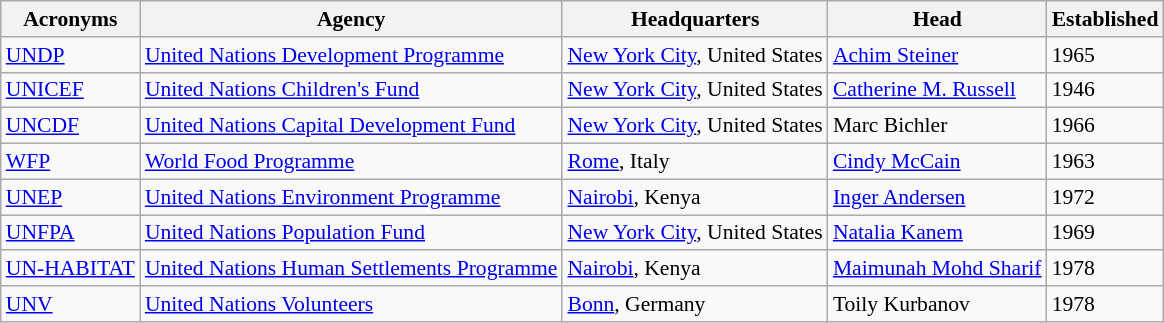<table class="wikitable" style="font-size:90%; text-align:left;">
<tr>
<th>Acronyms</th>
<th>Agency</th>
<th>Headquarters</th>
<th>Head</th>
<th>Established</th>
</tr>
<tr>
<td><a href='#'>UNDP</a></td>
<td><a href='#'>United Nations Development Programme</a></td>
<td> <a href='#'>New York City</a>, United States</td>
<td>  <a href='#'>Achim Steiner</a></td>
<td>1965</td>
</tr>
<tr>
<td><a href='#'>UNICEF</a></td>
<td><a href='#'>United Nations Children's Fund</a></td>
<td> <a href='#'>New York City</a>, United States</td>
<td> <a href='#'>Catherine M. Russell</a></td>
<td>1946</td>
</tr>
<tr>
<td><a href='#'>UNCDF</a></td>
<td><a href='#'>United Nations Capital Development Fund</a></td>
<td> <a href='#'>New York City</a>, United States</td>
<td> Marc Bichler</td>
<td>1966</td>
</tr>
<tr>
<td><a href='#'>WFP</a></td>
<td><a href='#'>World Food Programme</a></td>
<td> <a href='#'>Rome</a>, Italy</td>
<td> <a href='#'>Cindy McCain</a></td>
<td>1963</td>
</tr>
<tr>
<td><a href='#'>UNEP</a></td>
<td><a href='#'>United Nations Environment Programme</a></td>
<td> <a href='#'>Nairobi</a>, Kenya</td>
<td> <a href='#'>Inger Andersen</a></td>
<td>1972</td>
</tr>
<tr>
<td><a href='#'>UNFPA</a></td>
<td><a href='#'>United Nations Population Fund</a></td>
<td> <a href='#'>New York City</a>, United States</td>
<td> <a href='#'>Natalia Kanem</a></td>
<td>1969</td>
</tr>
<tr>
<td><a href='#'>UN-HABITAT</a></td>
<td><a href='#'>United Nations Human Settlements Programme</a></td>
<td> <a href='#'>Nairobi</a>, Kenya</td>
<td> <a href='#'>Maimunah Mohd Sharif</a></td>
<td>1978</td>
</tr>
<tr>
<td><a href='#'>UNV</a></td>
<td><a href='#'>United Nations Volunteers</a></td>
<td> <a href='#'>Bonn</a>, Germany</td>
<td> Toily Kurbanov</td>
<td>1978</td>
</tr>
</table>
